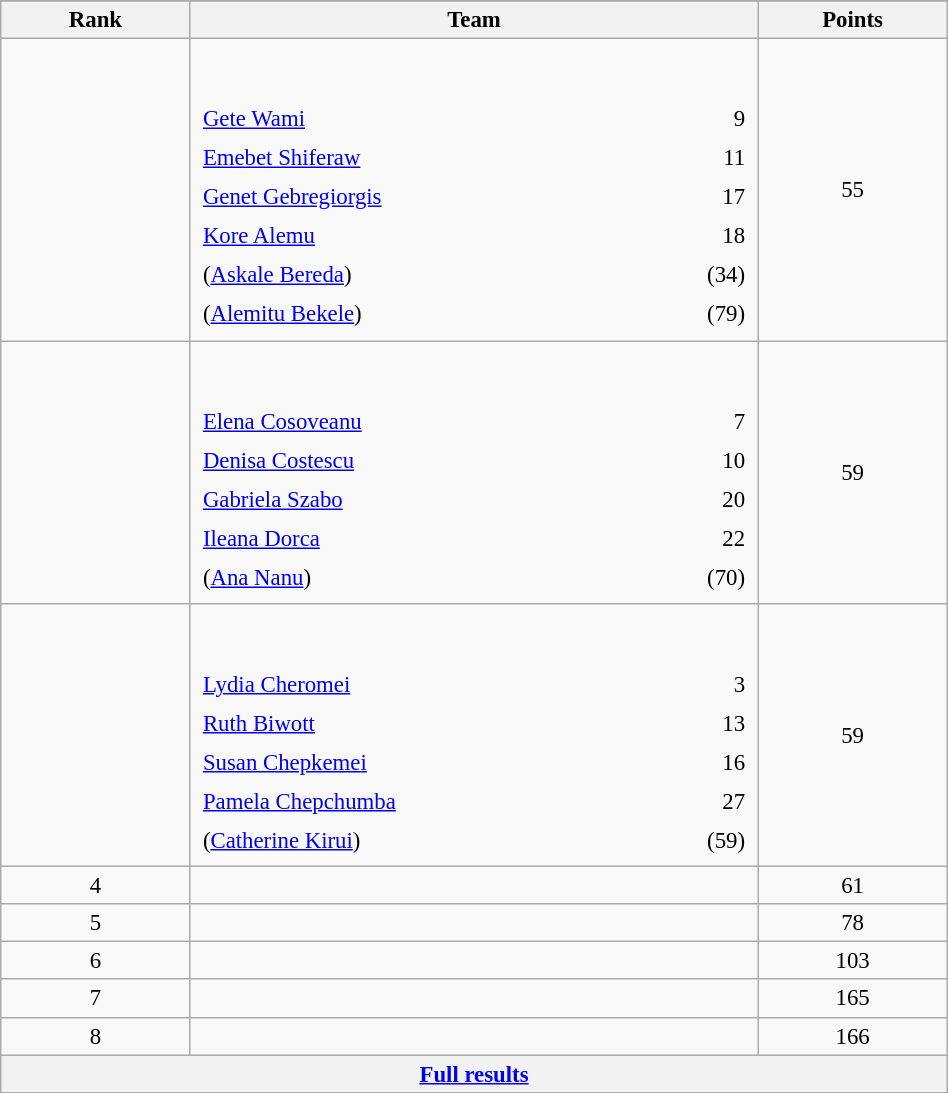<table class="wikitable sortable" style=" text-align:center; font-size:95%;" width="50%">
<tr>
</tr>
<tr>
<th width=10%>Rank</th>
<th width=30%>Team</th>
<th width=10%>Points</th>
</tr>
<tr>
<td align=center></td>
<td align=left> <br><br><table width=100%>
<tr>
<td align=left style="border:0"><a href='#'>Gete Wami</a></td>
<td align=right style="border:0">9</td>
</tr>
<tr>
<td align=left style="border:0"><a href='#'>Emebet Shiferaw</a></td>
<td align=right style="border:0">11</td>
</tr>
<tr>
<td align=left style="border:0"><a href='#'>Genet Gebregiorgis</a></td>
<td align=right style="border:0">17</td>
</tr>
<tr>
<td align=left style="border:0"><a href='#'>Kore Alemu</a></td>
<td align=right style="border:0">18</td>
</tr>
<tr>
<td align=left style="border:0">(<a href='#'>Askale Bereda</a>)</td>
<td align=right style="border:0">(34)</td>
</tr>
<tr>
<td align=left style="border:0">(<a href='#'>Alemitu Bekele</a>)</td>
<td align=right style="border:0">(79)</td>
</tr>
</table>
</td>
<td>55</td>
</tr>
<tr>
<td align=center></td>
<td align=left> <br><br><table width=100%>
<tr>
<td align=left style="border:0"><a href='#'>Elena Cosoveanu</a></td>
<td align=right style="border:0">7</td>
</tr>
<tr>
<td align=left style="border:0"><a href='#'>Denisa Costescu</a></td>
<td align=right style="border:0">10</td>
</tr>
<tr>
<td align=left style="border:0"><a href='#'>Gabriela Szabo</a></td>
<td align=right style="border:0">20</td>
</tr>
<tr>
<td align=left style="border:0"><a href='#'>Ileana Dorca</a></td>
<td align=right style="border:0">22</td>
</tr>
<tr>
<td align=left style="border:0">(<a href='#'>Ana Nanu</a>)</td>
<td align=right style="border:0">(70)</td>
</tr>
</table>
</td>
<td>59</td>
</tr>
<tr>
<td align=center></td>
<td align=left> <br><br><table width=100%>
<tr>
<td align=left style="border:0"><a href='#'>Lydia Cheromei</a></td>
<td align=right style="border:0">3</td>
</tr>
<tr>
<td align=left style="border:0"><a href='#'>Ruth Biwott</a></td>
<td align=right style="border:0">13</td>
</tr>
<tr>
<td align=left style="border:0"><a href='#'>Susan Chepkemei</a></td>
<td align=right style="border:0">16</td>
</tr>
<tr>
<td align=left style="border:0"><a href='#'>Pamela Chepchumba</a></td>
<td align=right style="border:0">27</td>
</tr>
<tr>
<td align=left style="border:0">(<a href='#'>Catherine Kirui</a>)</td>
<td align=right style="border:0">(59)</td>
</tr>
</table>
</td>
<td>59</td>
</tr>
<tr>
<td align=center>4</td>
<td align=left></td>
<td>61</td>
</tr>
<tr>
<td align=center>5</td>
<td align=left></td>
<td>78</td>
</tr>
<tr>
<td align=center>6</td>
<td align=left></td>
<td>103</td>
</tr>
<tr>
<td align=center>7</td>
<td align=left></td>
<td>165</td>
</tr>
<tr>
<td align=center>8</td>
<td align=left></td>
<td>166</td>
</tr>
<tr class="sortbottom">
<th colspan=3 align=center><a href='#'>Full results</a></th>
</tr>
</table>
